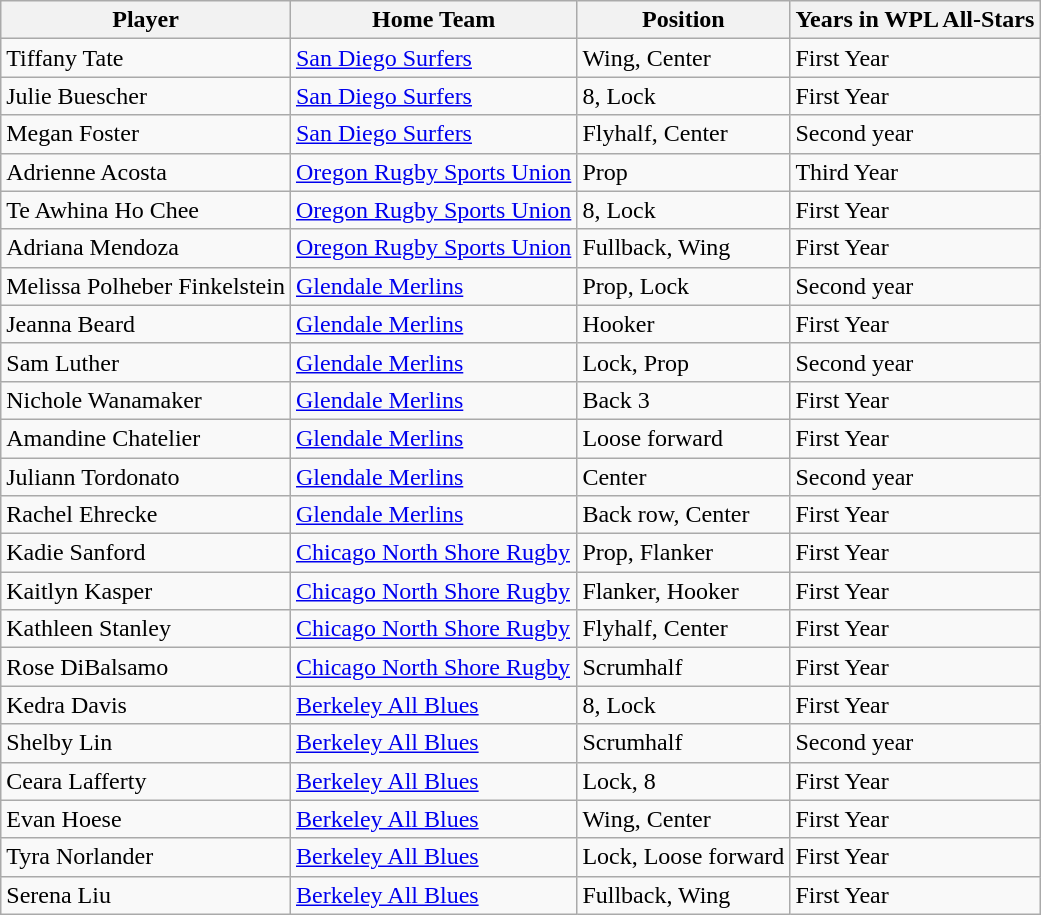<table class="wikitable">
<tr>
<th>Player</th>
<th>Home Team</th>
<th>Position</th>
<th>Years in WPL All-Stars</th>
</tr>
<tr>
<td>Tiffany Tate</td>
<td><a href='#'>San Diego Surfers</a></td>
<td>Wing, Center</td>
<td>First Year</td>
</tr>
<tr>
<td>Julie Buescher</td>
<td><a href='#'>San Diego Surfers</a></td>
<td>8, Lock</td>
<td>First Year</td>
</tr>
<tr>
<td>Megan Foster</td>
<td><a href='#'>San Diego Surfers</a></td>
<td>Flyhalf, Center</td>
<td>Second year</td>
</tr>
<tr>
<td>Adrienne Acosta</td>
<td><a href='#'>Oregon Rugby Sports Union</a></td>
<td>Prop</td>
<td>Third Year</td>
</tr>
<tr>
<td>Te Awhina Ho Chee</td>
<td><a href='#'>Oregon Rugby Sports Union</a></td>
<td>8, Lock</td>
<td>First Year</td>
</tr>
<tr>
<td>Adriana Mendoza</td>
<td><a href='#'>Oregon Rugby Sports Union</a></td>
<td>Fullback, Wing</td>
<td>First Year</td>
</tr>
<tr>
<td>Melissa Polheber Finkelstein</td>
<td><a href='#'>Glendale Merlins</a></td>
<td>Prop, Lock</td>
<td>Second year</td>
</tr>
<tr>
<td>Jeanna Beard</td>
<td><a href='#'>Glendale Merlins</a></td>
<td>Hooker</td>
<td>First Year</td>
</tr>
<tr>
<td>Sam Luther</td>
<td><a href='#'>Glendale Merlins</a></td>
<td>Lock, Prop</td>
<td>Second year</td>
</tr>
<tr>
<td>Nichole Wanamaker</td>
<td><a href='#'>Glendale Merlins</a></td>
<td>Back 3</td>
<td>First Year</td>
</tr>
<tr>
<td>Amandine Chatelier</td>
<td><a href='#'>Glendale Merlins</a></td>
<td>Loose forward</td>
<td>First Year</td>
</tr>
<tr>
<td>Juliann Tordonato</td>
<td><a href='#'>Glendale Merlins</a></td>
<td>Center</td>
<td>Second year</td>
</tr>
<tr>
<td>Rachel Ehrecke</td>
<td><a href='#'>Glendale Merlins</a></td>
<td>Back row, Center</td>
<td>First Year</td>
</tr>
<tr>
<td>Kadie Sanford</td>
<td><a href='#'>Chicago North Shore Rugby</a></td>
<td>Prop, Flanker</td>
<td>First Year</td>
</tr>
<tr>
<td>Kaitlyn Kasper</td>
<td><a href='#'>Chicago North Shore Rugby</a></td>
<td>Flanker, Hooker</td>
<td>First Year</td>
</tr>
<tr>
<td>Kathleen Stanley</td>
<td><a href='#'>Chicago North Shore Rugby</a></td>
<td>Flyhalf, Center</td>
<td>First Year</td>
</tr>
<tr>
<td>Rose DiBalsamo</td>
<td><a href='#'>Chicago North Shore Rugby</a></td>
<td>Scrumhalf</td>
<td>First Year</td>
</tr>
<tr>
<td>Kedra Davis</td>
<td><a href='#'>Berkeley All Blues</a></td>
<td>8, Lock</td>
<td>First Year</td>
</tr>
<tr>
<td>Shelby Lin</td>
<td><a href='#'>Berkeley All Blues</a></td>
<td>Scrumhalf</td>
<td>Second year</td>
</tr>
<tr>
<td>Ceara Lafferty</td>
<td><a href='#'>Berkeley All Blues</a></td>
<td>Lock, 8</td>
<td>First Year</td>
</tr>
<tr>
<td>Evan Hoese</td>
<td><a href='#'>Berkeley All Blues</a></td>
<td>Wing, Center</td>
<td>First Year</td>
</tr>
<tr>
<td>Tyra Norlander</td>
<td><a href='#'>Berkeley All Blues</a></td>
<td>Lock, Loose forward</td>
<td>First Year</td>
</tr>
<tr>
<td>Serena Liu</td>
<td><a href='#'>Berkeley All Blues</a></td>
<td>Fullback, Wing</td>
<td>First Year</td>
</tr>
</table>
